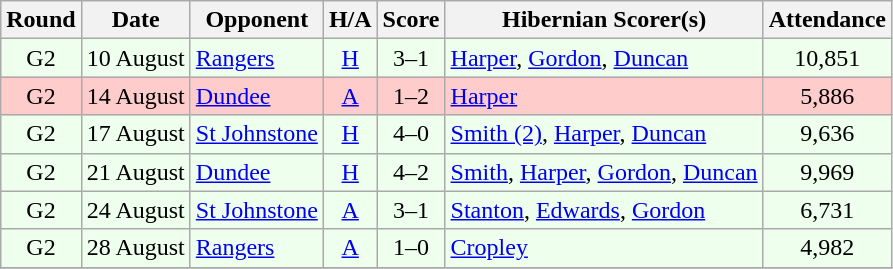<table class="wikitable" style="text-align:center">
<tr>
<th>Round</th>
<th>Date</th>
<th>Opponent</th>
<th>H/A</th>
<th>Score</th>
<th>Hibernian Scorer(s)</th>
<th>Attendance</th>
</tr>
<tr bgcolor=#EEFFEE>
<td>G2</td>
<td align=left>10 August</td>
<td align=left><a href='#'>Rangers</a></td>
<td><a href='#'>H</a></td>
<td>3–1</td>
<td align=left><a href='#'>Harper</a>, <a href='#'>Gordon</a>, <a href='#'>Duncan</a></td>
<td>10,851</td>
</tr>
<tr bgcolor=#FFCCCC>
<td>G2</td>
<td align=left>14 August</td>
<td align=left><a href='#'>Dundee</a></td>
<td><a href='#'>A</a></td>
<td>1–2</td>
<td align=left><a href='#'>Harper</a></td>
<td>5,886</td>
</tr>
<tr bgcolor=#EEFFEE>
<td>G2</td>
<td align=left>17 August</td>
<td align=left><a href='#'>St Johnstone</a></td>
<td><a href='#'>H</a></td>
<td>4–0</td>
<td align=left><a href='#'>Smith (2)</a>, <a href='#'>Harper</a>, <a href='#'>Duncan</a></td>
<td>9,636</td>
</tr>
<tr bgcolor=#EEFFEE>
<td>G2</td>
<td align=left>21 August</td>
<td align=left><a href='#'>Dundee</a></td>
<td><a href='#'>H</a></td>
<td>4–2</td>
<td align=left><a href='#'>Smith</a>, <a href='#'>Harper</a>, <a href='#'>Gordon</a>, <a href='#'>Duncan</a></td>
<td>9,969</td>
</tr>
<tr bgcolor=#EEFFEE>
<td>G2</td>
<td align=left>24 August</td>
<td align=left><a href='#'>St Johnstone</a></td>
<td><a href='#'>A</a></td>
<td>3–1</td>
<td align=left><a href='#'>Stanton</a>, <a href='#'>Edwards</a>, <a href='#'>Gordon</a></td>
<td>6,731</td>
</tr>
<tr bgcolor=#EEFFEE>
<td>G2</td>
<td align=left>28 August</td>
<td align=left><a href='#'>Rangers</a></td>
<td><a href='#'>A</a></td>
<td>1–0</td>
<td align=left><a href='#'>Cropley</a></td>
<td>4,982</td>
</tr>
<tr>
</tr>
</table>
